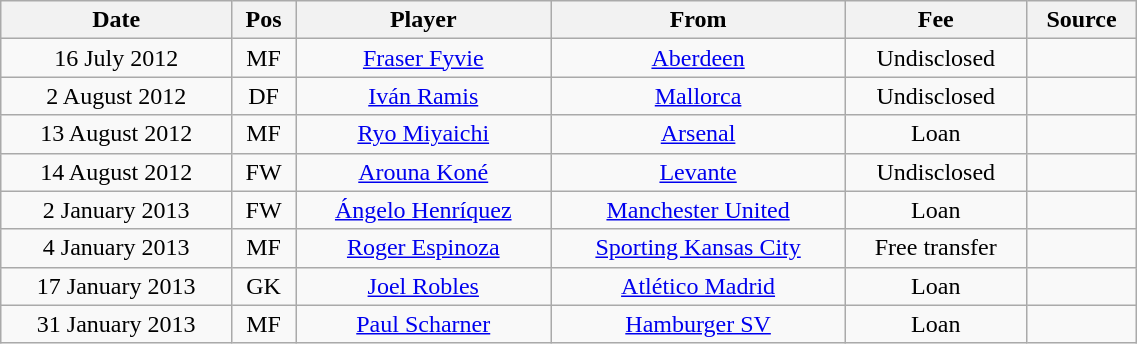<table class="wikitable" style="width:60%;text-align:center">
<tr>
<th>Date</th>
<th>Pos</th>
<th>Player</th>
<th>From</th>
<th>Fee</th>
<th>Source</th>
</tr>
<tr>
<td>16 July 2012</td>
<td>MF</td>
<td> <a href='#'>Fraser Fyvie</a></td>
<td> <a href='#'>Aberdeen</a></td>
<td>Undisclosed</td>
<td></td>
</tr>
<tr>
<td>2 August 2012</td>
<td>DF</td>
<td> <a href='#'>Iván Ramis</a></td>
<td> <a href='#'>Mallorca</a></td>
<td>Undisclosed</td>
<td></td>
</tr>
<tr>
<td>13 August 2012</td>
<td>MF</td>
<td> <a href='#'>Ryo Miyaichi</a></td>
<td> <a href='#'>Arsenal</a></td>
<td>Loan</td>
<td></td>
</tr>
<tr>
<td>14 August 2012</td>
<td>FW</td>
<td> <a href='#'>Arouna Koné</a></td>
<td> <a href='#'>Levante</a></td>
<td>Undisclosed</td>
<td></td>
</tr>
<tr>
<td>2 January 2013</td>
<td>FW</td>
<td> <a href='#'>Ángelo Henríquez</a></td>
<td> <a href='#'>Manchester United</a></td>
<td>Loan</td>
<td></td>
</tr>
<tr>
<td>4 January 2013</td>
<td>MF</td>
<td> <a href='#'>Roger Espinoza</a></td>
<td> <a href='#'>Sporting Kansas City</a></td>
<td>Free transfer</td>
<td></td>
</tr>
<tr>
<td>17 January 2013</td>
<td>GK</td>
<td> <a href='#'>Joel Robles</a></td>
<td> <a href='#'>Atlético Madrid</a></td>
<td>Loan</td>
<td></td>
</tr>
<tr>
<td>31 January 2013</td>
<td>MF</td>
<td> <a href='#'>Paul Scharner</a></td>
<td> <a href='#'>Hamburger SV</a></td>
<td>Loan</td>
<td></td>
</tr>
</table>
